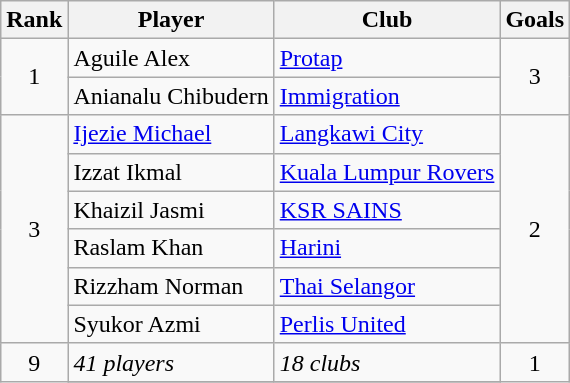<table class="wikitable" style="text-align:center">
<tr>
<th>Rank</th>
<th>Player</th>
<th>Club</th>
<th>Goals</th>
</tr>
<tr>
<td rowspan="2">1</td>
<td align="left"> Aguile Alex</td>
<td align="left"><a href='#'>Protap</a></td>
<td rowspan="2">3</td>
</tr>
<tr>
<td align="left"> Anianalu Chibudern</td>
<td align="left"><a href='#'>Immigration</a></td>
</tr>
<tr>
<td rowspan="6">3</td>
<td align="left"> <a href='#'>Ijezie Michael</a></td>
<td align="left"><a href='#'>Langkawi City</a></td>
<td rowspan="6">2</td>
</tr>
<tr>
<td align="left"> Izzat Ikmal</td>
<td align="left"><a href='#'>Kuala Lumpur Rovers</a></td>
</tr>
<tr>
<td align="left"> Khaizil Jasmi</td>
<td align="left"><a href='#'>KSR SAINS</a></td>
</tr>
<tr>
<td align="left"> Raslam Khan</td>
<td align="left"><a href='#'>Harini</a></td>
</tr>
<tr>
<td align="left"> Rizzham Norman</td>
<td align="left"><a href='#'>Thai Selangor</a></td>
</tr>
<tr>
<td align="left"> Syukor Azmi</td>
<td align="left"><a href='#'>Perlis United</a></td>
</tr>
<tr>
<td rowspan="6">9</td>
<td style="text-align:left;"><em>41 players</em></td>
<td style="text-align:left;"><em>18 clubs</em></td>
<td rowspan="6">1</td>
</tr>
<tr>
</tr>
</table>
